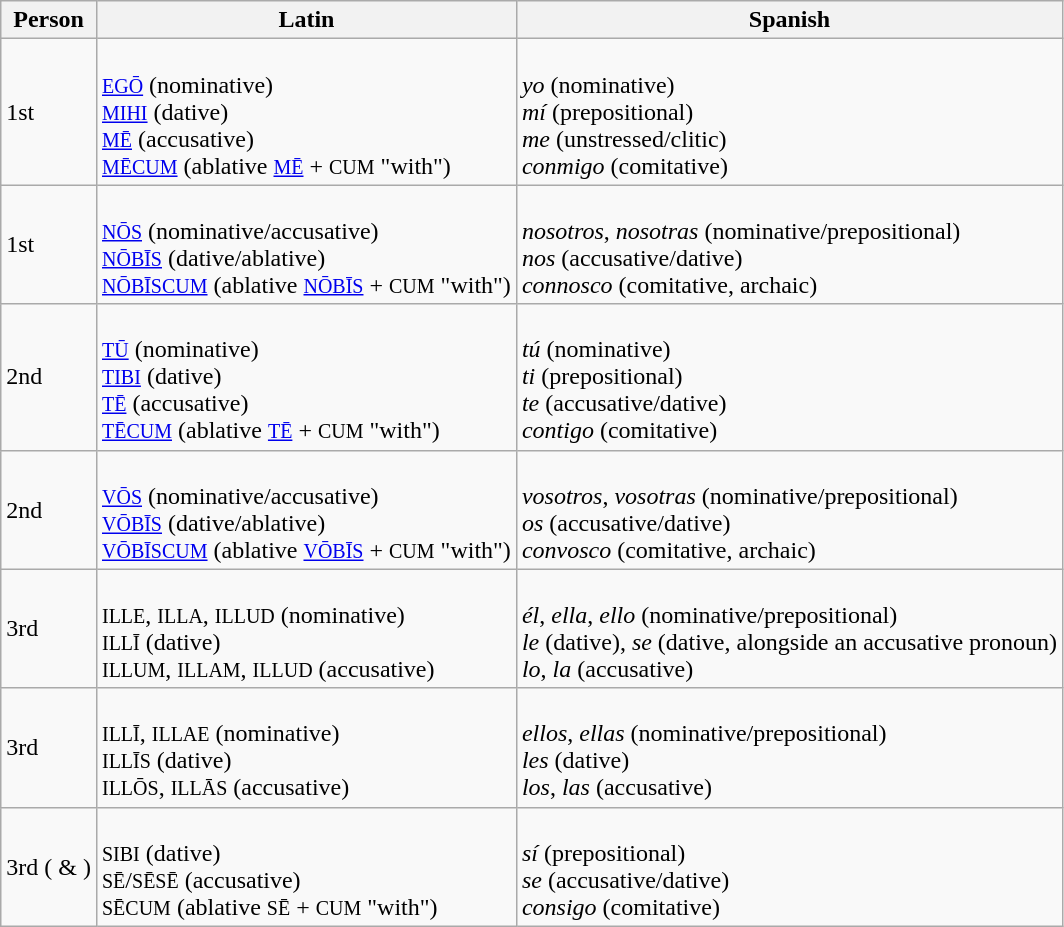<table class="wikitable">
<tr>
<th>Person</th>
<th>Latin</th>
<th>Spanish</th>
</tr>
<tr>
<td>1st </td>
<td><br><small><a href='#'>EGŌ</a></small> (nominative)<br>
<small><a href='#'>MIHI</a></small> (dative)<br>
<small><a href='#'>MĒ</a></small> (accusative)<br>
<small><a href='#'>MĒCUM</a></small> (ablative <small><a href='#'>MĒ</a></small> + <small>CUM</small> "with")</td>
<td><br><em>yo</em> (nominative)<br>
<em>mí</em> (prepositional)<br>
<em>me</em> (unstressed/clitic)<br>
<em>conmigo</em> (comitative)</td>
</tr>
<tr>
<td>1st </td>
<td><br><small><a href='#'>NŌS</a></small> (nominative/accusative)<br>
<small><a href='#'>NŌBĪS</a></small> (dative/ablative)<br>
<small><a href='#'>NŌBĪSCUM</a></small> (ablative <small><a href='#'>NŌBĪS</a></small> + <small>CUM</small> "with")</td>
<td><br><em>nosotros</em>, <em>nosotras</em> (nominative/prepositional)<br>
<em>nos</em> (accusative/dative)<br>
<em>connosco</em> (comitative, archaic)</td>
</tr>
<tr>
<td>2nd </td>
<td><br><small><a href='#'>TŪ</a></small>  (nominative)<br>
<small><a href='#'>TIBI</a></small>  (dative)<br>
<small><a href='#'>TĒ</a></small>  (accusative)<br>
<small><a href='#'>TĒCUM</a></small> (ablative <small><a href='#'>TĒ</a></small> + <small>CUM</small> "with")</td>
<td><br><em>tú</em> (nominative)<br>
<em>ti</em> (prepositional)<br>
<em>te</em> (accusative/dative)<br>
<em>contigo</em> (comitative)</td>
</tr>
<tr>
<td>2nd </td>
<td><br><small><a href='#'>VŌS</a></small>  (nominative/accusative)<br>
<small><a href='#'>VŌBĪS</a></small>  (dative/ablative)<br>
<small><a href='#'>VŌBĪSCUM</a></small> (ablative <small><a href='#'>VŌBĪS</a></small> + <small>CUM</small> "with")</td>
<td><br><em>vosotros</em>, <em>vosotras</em> (nominative/prepositional)<br>
<em>os</em> (accusative/dative)<br>
<em>convosco</em> (comitative, archaic)</td>
</tr>
<tr>
<td>3rd </td>
<td><br><small>ILLE</small>, <small>ILLA</small>, <small>ILLUD</small> (nominative)<br>
<small>ILLĪ</small> (dative)<br>
<small>ILLUM</small>, <small>ILLAM</small>, <small>ILLUD</small> (accusative)</td>
<td><br><em>él</em>, <em>ella</em>, <em>ello</em> (nominative/prepositional)<br>
<em>le</em> (dative), <em>se</em> (dative, alongside an accusative pronoun)<br>
<em>lo</em>, <em>la</em> (accusative)</td>
</tr>
<tr>
<td>3rd </td>
<td><br><small>ILLĪ</small>, <small>ILLAE</small> (nominative)<br>
<small>ILLĪS</small> (dative)<br>
<small>ILLŌS</small>, <small>ILLĀS</small> (accusative)<br></td>
<td><br><em>ellos</em>, <em>ellas</em> (nominative/prepositional)<br>
<em>les</em> (dative)<br>
<em>los</em>, <em>las</em> (accusative)</td>
</tr>
<tr>
<td>3rd  ( & )</td>
<td><br><small>SIBI</small> (dative)<br>
<small>SĒ</small>/<small>SĒSĒ</small> (accusative)<br>
<small>SĒCUM</small> (ablative <small>SĒ</small> + <small>CUM</small> "with")</td>
<td><br><em>sí</em> (prepositional)<br>
<em>se</em> (accusative/dative)<br>
<em>consigo</em> (comitative)</td>
</tr>
</table>
